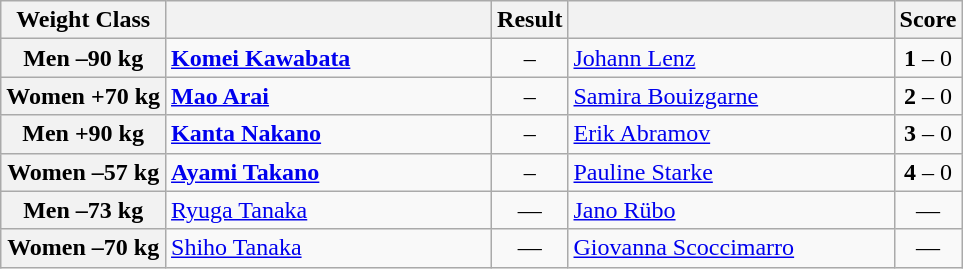<table class="wikitable">
<tr>
<th>Weight Class</th>
<th style="width:210px;"></th>
<th>Result</th>
<th style="width:210px;"></th>
<th>Score</th>
</tr>
<tr>
<th>Men –90 kg</th>
<td><strong><a href='#'>Komei Kawabata</a></strong></td>
<td align="center"><strong></strong> – </td>
<td><a href='#'>Johann Lenz</a></td>
<td align="center"><strong>1</strong> – 0</td>
</tr>
<tr>
<th>Women +70 kg</th>
<td><strong><a href='#'>Mao Arai</a></strong></td>
<td align="center"><strong></strong> – </td>
<td><a href='#'>Samira Bouizgarne</a></td>
<td align="center"><strong>2</strong> – 0</td>
</tr>
<tr>
<th>Men +90 kg</th>
<td><strong><a href='#'>Kanta Nakano</a></strong></td>
<td align="center"><strong></strong> – </td>
<td><a href='#'>Erik Abramov</a></td>
<td align="center"><strong>3</strong> – 0</td>
</tr>
<tr>
<th>Women –57 kg</th>
<td><strong><a href='#'>Ayami Takano</a></strong></td>
<td align="center"><strong></strong> – </td>
<td><a href='#'>Pauline Starke</a></td>
<td align="center"><strong>4</strong> – 0</td>
</tr>
<tr>
<th>Men –73 kg</th>
<td><a href='#'>Ryuga Tanaka</a></td>
<td align="center">—</td>
<td><a href='#'>Jano Rübo</a></td>
<td align="center">—</td>
</tr>
<tr>
<th>Women –70 kg</th>
<td><a href='#'>Shiho Tanaka</a></td>
<td align="center">—</td>
<td><a href='#'>Giovanna Scoccimarro</a></td>
<td align="center">—</td>
</tr>
</table>
